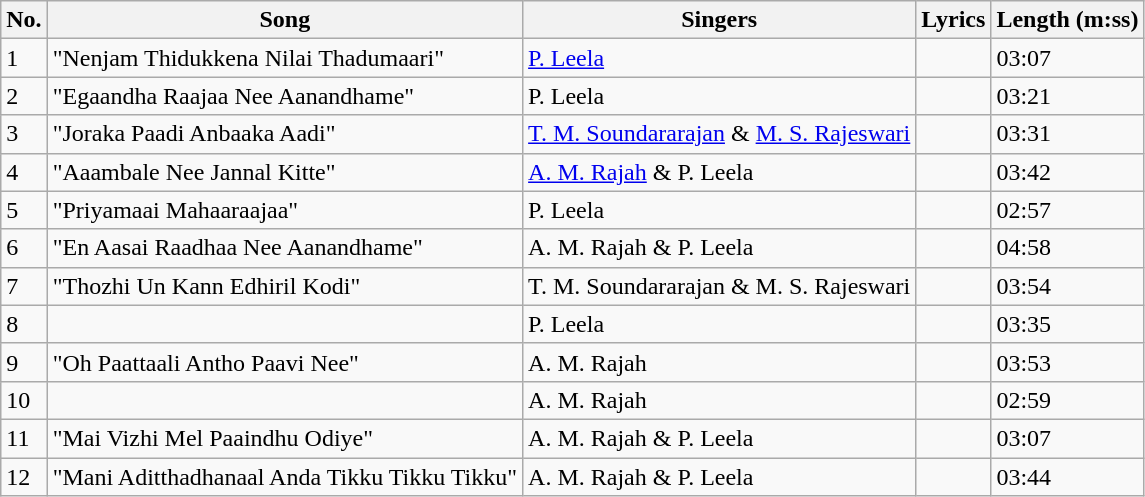<table class="wikitable">
<tr>
<th>No.</th>
<th>Song</th>
<th>Singers</th>
<th>Lyrics</th>
<th>Length (m:ss)</th>
</tr>
<tr>
<td>1</td>
<td>"Nenjam Thidukkena Nilai Thadumaari"</td>
<td><a href='#'>P. Leela</a></td>
<td></td>
<td>03:07</td>
</tr>
<tr>
<td>2</td>
<td>"Egaandha Raajaa Nee Aanandhame"</td>
<td>P. Leela</td>
<td></td>
<td>03:21</td>
</tr>
<tr>
<td>3</td>
<td>"Joraka Paadi Anbaaka Aadi"</td>
<td><a href='#'>T. M. Soundararajan</a> & <a href='#'>M. S. Rajeswari</a></td>
<td></td>
<td>03:31</td>
</tr>
<tr>
<td>4</td>
<td>"Aaambale Nee Jannal Kitte"</td>
<td><a href='#'>A. M. Rajah</a> & P. Leela</td>
<td></td>
<td>03:42</td>
</tr>
<tr>
<td>5</td>
<td>"Priyamaai Mahaaraajaa"</td>
<td>P. Leela</td>
<td></td>
<td>02:57</td>
</tr>
<tr>
<td>6</td>
<td>"En Aasai Raadhaa Nee Aanandhame"</td>
<td>A. M. Rajah & P. Leela</td>
<td></td>
<td>04:58</td>
</tr>
<tr>
<td>7</td>
<td>"Thozhi Un Kann Edhiril Kodi"</td>
<td>T. M. Soundararajan & M. S. Rajeswari</td>
<td></td>
<td>03:54</td>
</tr>
<tr>
<td>8</td>
<td></td>
<td>P. Leela</td>
<td></td>
<td>03:35</td>
</tr>
<tr>
<td>9</td>
<td>"Oh Paattaali Antho Paavi Nee"</td>
<td>A. M. Rajah</td>
<td></td>
<td>03:53</td>
</tr>
<tr>
<td>10</td>
<td></td>
<td>A. M. Rajah</td>
<td></td>
<td>02:59</td>
</tr>
<tr>
<td>11</td>
<td>"Mai Vizhi Mel Paaindhu Odiye"</td>
<td>A. M. Rajah & P. Leela</td>
<td></td>
<td>03:07</td>
</tr>
<tr>
<td>12</td>
<td>"Mani Aditthadhanaal Anda Tikku Tikku Tikku"</td>
<td>A. M. Rajah & P. Leela</td>
<td></td>
<td>03:44</td>
</tr>
</table>
